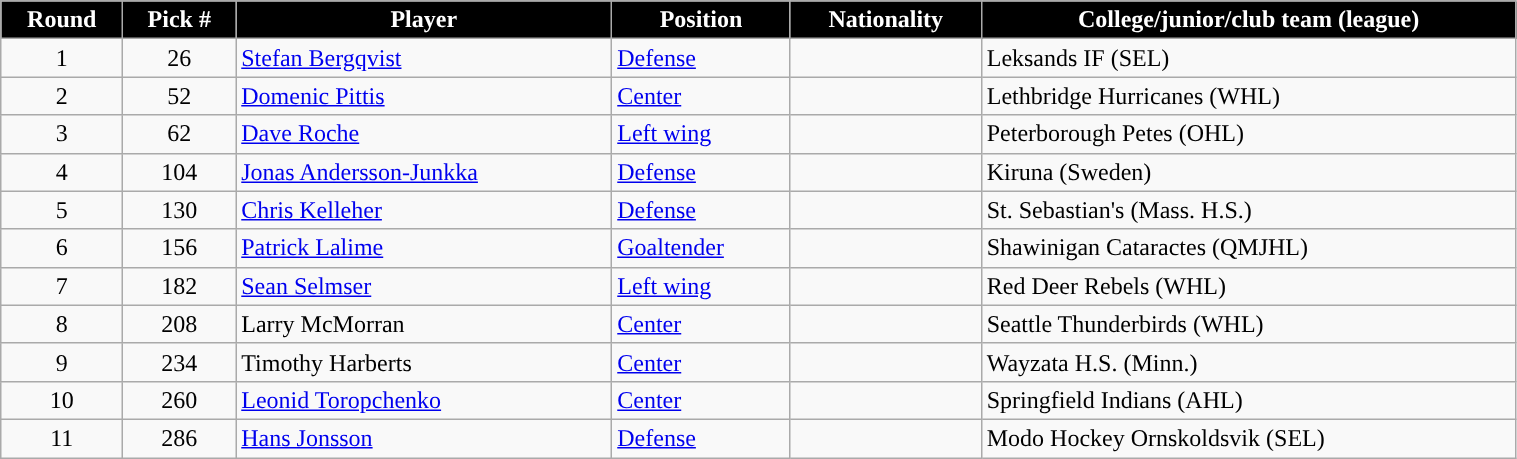<table class="wikitable" style="width:80%;">
<tr>
<th style="color:white; background:#000000; ">Round</th>
<th style="color:white; background:#000000; ">Pick #</th>
<th style="color:white; background:#000000; ">Player</th>
<th style="color:white; background:#000000; ">Position</th>
<th style="color:white; background:#000000; ">Nationality</th>
<th style="color:white; background:#000000; ">College/junior/club team (league)</th>
</tr>
<tr>
<td align=center>1</td>
<td align=center>26</td>
<td><a href='#'>Stefan Bergqvist</a></td>
<td><a href='#'>Defense</a></td>
<td></td>
<td>Leksands IF (SEL)</td>
</tr>
<tr>
<td align=center>2</td>
<td align=center>52</td>
<td><a href='#'>Domenic Pittis</a></td>
<td><a href='#'>Center</a></td>
<td></td>
<td>Lethbridge Hurricanes (WHL)</td>
</tr>
<tr>
<td align=center>3</td>
<td align=center>62</td>
<td><a href='#'>Dave Roche</a></td>
<td><a href='#'>Left wing</a></td>
<td></td>
<td>Peterborough Petes (OHL)</td>
</tr>
<tr>
<td align=center>4</td>
<td align=center>104</td>
<td><a href='#'>Jonas Andersson-Junkka</a></td>
<td><a href='#'>Defense</a></td>
<td></td>
<td>Kiruna (Sweden)</td>
</tr>
<tr>
<td align=center>5</td>
<td align=center>130</td>
<td><a href='#'>Chris Kelleher</a></td>
<td><a href='#'>Defense</a></td>
<td></td>
<td>St. Sebastian's (Mass. H.S.)</td>
</tr>
<tr>
<td align=center>6</td>
<td align=center>156</td>
<td><a href='#'>Patrick Lalime</a></td>
<td><a href='#'>Goaltender</a></td>
<td></td>
<td>Shawinigan Cataractes (QMJHL)</td>
</tr>
<tr>
<td align=center>7</td>
<td align=center>182</td>
<td><a href='#'>Sean Selmser</a></td>
<td><a href='#'>Left wing</a></td>
<td></td>
<td>Red Deer Rebels (WHL)</td>
</tr>
<tr>
<td align=center>8</td>
<td align=center>208</td>
<td>Larry McMorran</td>
<td><a href='#'>Center</a></td>
<td></td>
<td>Seattle Thunderbirds (WHL)</td>
</tr>
<tr>
<td align=center>9</td>
<td align=center>234</td>
<td>Timothy Harberts</td>
<td><a href='#'>Center</a></td>
<td></td>
<td>Wayzata H.S. (Minn.)</td>
</tr>
<tr>
<td align=center>10</td>
<td align=center>260</td>
<td><a href='#'>Leonid Toropchenko</a></td>
<td><a href='#'>Center</a></td>
<td></td>
<td>Springfield Indians (AHL)</td>
</tr>
<tr>
<td align=center>11</td>
<td align=center>286</td>
<td><a href='#'>Hans Jonsson</a></td>
<td><a href='#'>Defense</a></td>
<td></td>
<td>Modo Hockey Ornskoldsvik (SEL)</td>
</tr>
</table>
